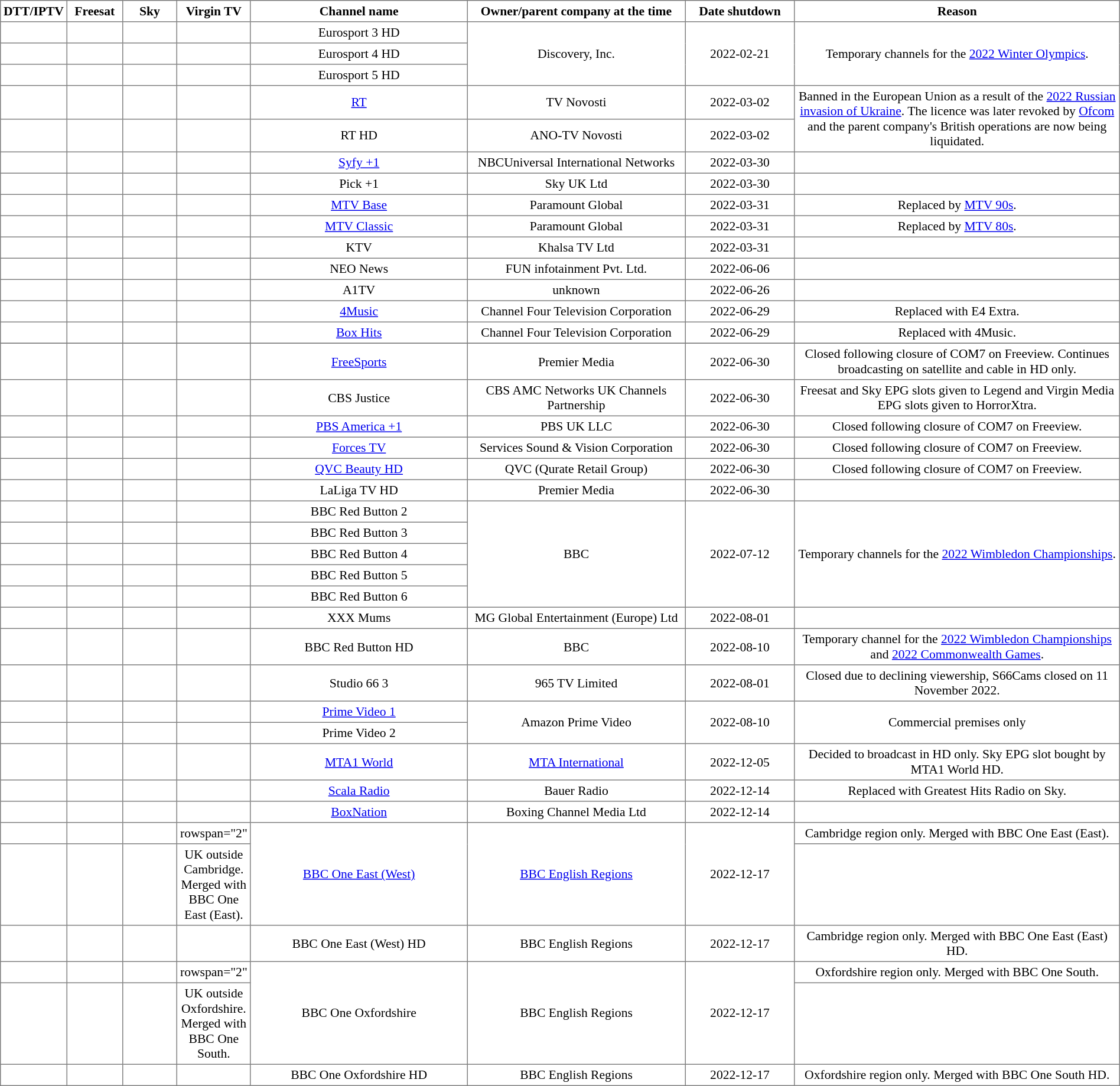<table class="toccolors sortable" border="1" cellpadding="3" style="border-collapse:collapse; font-size: 90%; text-align:center" width="100%">
<tr>
<th width="5%">DTT/IPTV</th>
<th width="5%">Freesat</th>
<th width="5%">Sky</th>
<th width="5%">Virgin TV</th>
<th width="20%">Channel name</th>
<th width="20%">Owner/parent company at the time</th>
<th width="10%">Date shutdown </th>
<th width="30%">Reason</th>
</tr>
<tr>
<td></td>
<td></td>
<td></td>
<td></td>
<td>Eurosport 3 HD</td>
<td rowspan="3">Discovery, Inc.</td>
<td rowspan="3">2022-02-21</td>
<td rowspan="3">Temporary channels for the <a href='#'>2022 Winter Olympics</a>.</td>
</tr>
<tr>
<td></td>
<td></td>
<td></td>
<td></td>
<td>Eurosport 4 HD</td>
</tr>
<tr>
<td></td>
<td></td>
<td></td>
<td></td>
<td>Eurosport 5 HD</td>
</tr>
<tr>
<td></td>
<td></td>
<td></td>
<td></td>
<td><a href='#'>RT</a></td>
<td>TV Novosti</td>
<td>2022-03-02</td>
<td rowspan="2">Banned in the European Union as a result of the <a href='#'>2022 Russian invasion of Ukraine</a>. The licence was later revoked by <a href='#'>Ofcom</a> and the parent company's British operations are now being liquidated.</td>
</tr>
<tr>
<td></td>
<td></td>
<td></td>
<td></td>
<td>RT HD</td>
<td>ANO-TV Novosti</td>
<td>2022-03-02</td>
</tr>
<tr>
<td></td>
<td></td>
<td></td>
<td></td>
<td><a href='#'>Syfy +1</a></td>
<td>NBCUniversal International Networks</td>
<td>2022-03-30</td>
<td></td>
</tr>
<tr>
<td></td>
<td></td>
<td></td>
<td></td>
<td>Pick +1</td>
<td>Sky UK Ltd</td>
<td>2022-03-30</td>
<td></td>
</tr>
<tr>
<td></td>
<td></td>
<td></td>
<td></td>
<td><a href='#'>MTV Base</a></td>
<td>Paramount Global</td>
<td>2022-03-31</td>
<td>Replaced by <a href='#'>MTV 90s</a>.</td>
</tr>
<tr>
<td></td>
<td></td>
<td></td>
<td></td>
<td><a href='#'>MTV Classic</a></td>
<td>Paramount Global</td>
<td>2022-03-31</td>
<td>Replaced by <a href='#'>MTV 80s</a>.</td>
</tr>
<tr>
<td></td>
<td></td>
<td></td>
<td></td>
<td>KTV</td>
<td>Khalsa TV Ltd</td>
<td>2022-03-31</td>
<td></td>
</tr>
<tr>
<td></td>
<td></td>
<td></td>
<td></td>
<td>NEO News</td>
<td>FUN infotainment Pvt. Ltd.</td>
<td>2022-06-06</td>
<td></td>
</tr>
<tr>
<td></td>
<td></td>
<td></td>
<td></td>
<td>A1TV</td>
<td>unknown</td>
<td>2022-06-26</td>
<td></td>
</tr>
<tr>
<td></td>
<td></td>
<td></td>
<td></td>
<td><a href='#'>4Music</a></td>
<td>Channel Four Television Corporation</td>
<td>2022-06-29</td>
<td>Replaced with E4 Extra.</td>
</tr>
<tr>
<td></td>
<td></td>
<td></td>
<td></td>
<td><a href='#'>Box Hits</a></td>
<td>Channel Four Television Corporation</td>
<td>2022-06-29</td>
<td>Replaced with 4Music.</td>
</tr>
<tr>
</tr>
<tr>
<td></td>
<td></td>
<td></td>
<td></td>
<td><a href='#'>FreeSports</a></td>
<td>Premier Media</td>
<td>2022-06-30</td>
<td>Closed following closure of COM7 on Freeview. Continues broadcasting on satellite and cable in HD only.</td>
</tr>
<tr>
<td></td>
<td></td>
<td></td>
<td></td>
<td>CBS Justice</td>
<td>CBS AMC Networks UK Channels Partnership</td>
<td>2022-06-30</td>
<td>Freesat and Sky EPG slots given to Legend and Virgin Media EPG slots given to HorrorXtra.</td>
</tr>
<tr>
<td></td>
<td></td>
<td></td>
<td></td>
<td><a href='#'>PBS America +1</a></td>
<td>PBS UK LLC</td>
<td>2022-06-30</td>
<td>Closed following closure of COM7 on Freeview.</td>
</tr>
<tr>
<td></td>
<td></td>
<td></td>
<td></td>
<td><a href='#'>Forces TV</a></td>
<td>Services Sound & Vision Corporation</td>
<td>2022-06-30</td>
<td>Closed following closure of COM7 on Freeview.</td>
</tr>
<tr>
<td></td>
<td></td>
<td></td>
<td></td>
<td><a href='#'>QVC Beauty HD</a></td>
<td>QVC (Qurate Retail Group)</td>
<td>2022-06-30</td>
<td>Closed following closure of COM7 on Freeview.</td>
</tr>
<tr>
<td></td>
<td></td>
<td></td>
<td></td>
<td>LaLiga TV HD</td>
<td>Premier Media</td>
<td>2022-06-30</td>
<td></td>
</tr>
<tr>
<td></td>
<td></td>
<td></td>
<td></td>
<td>BBC Red Button 2</td>
<td rowspan="5">BBC</td>
<td rowspan="5">2022-07-12</td>
<td rowspan="5">Temporary channels for the <a href='#'>2022 Wimbledon Championships</a>.</td>
</tr>
<tr>
<td></td>
<td></td>
<td></td>
<td></td>
<td>BBC Red Button 3</td>
</tr>
<tr>
<td></td>
<td></td>
<td></td>
<td></td>
<td>BBC Red Button 4</td>
</tr>
<tr>
<td></td>
<td></td>
<td></td>
<td></td>
<td>BBC Red Button 5</td>
</tr>
<tr>
<td></td>
<td></td>
<td></td>
<td></td>
<td>BBC Red Button 6</td>
</tr>
<tr>
<td></td>
<td></td>
<td></td>
<td></td>
<td>XXX Mums</td>
<td>MG Global Entertainment (Europe) Ltd</td>
<td>2022-08-01</td>
<td></td>
</tr>
<tr>
<td></td>
<td></td>
<td></td>
<td></td>
<td>BBC Red Button HD</td>
<td>BBC</td>
<td>2022-08-10</td>
<td>Temporary channel for the <a href='#'>2022 Wimbledon Championships</a> and <a href='#'>2022 Commonwealth Games</a>.</td>
</tr>
<tr>
<td></td>
<td></td>
<td></td>
<td></td>
<td>Studio 66 3</td>
<td>965 TV Limited</td>
<td>2022-08-01</td>
<td>Closed due to declining viewership, S66Cams closed on 11 November 2022.</td>
</tr>
<tr>
<td></td>
<td></td>
<td></td>
<td></td>
<td><a href='#'>Prime Video 1</a></td>
<td rowspan=2>Amazon Prime Video</td>
<td rowspan=2>2022-08-10</td>
<td rowspan=2>Commercial premises only</td>
</tr>
<tr>
<td></td>
<td></td>
<td></td>
<td></td>
<td>Prime Video 2</td>
</tr>
<tr>
<td></td>
<td></td>
<td></td>
<td></td>
<td><a href='#'>MTA1 World</a></td>
<td><a href='#'>MTA International</a></td>
<td>2022-12-05</td>
<td>Decided to broadcast in HD only. Sky EPG slot bought by MTA1 World HD.</td>
</tr>
<tr>
<td></td>
<td></td>
<td></td>
<td></td>
<td><a href='#'>Scala Radio</a></td>
<td>Bauer Radio</td>
<td>2022-12-14</td>
<td>Replaced with Greatest Hits Radio on Sky.</td>
</tr>
<tr>
<td></td>
<td></td>
<td></td>
<td></td>
<td><a href='#'>BoxNation</a></td>
<td>Boxing Channel Media Ltd</td>
<td>2022-12-14</td>
<td></td>
</tr>
<tr>
<td></td>
<td></td>
<td></td>
<td>rowspan="2" </td>
<td rowspan="2"><a href='#'>BBC One East (West)</a></td>
<td rowspan="2"><a href='#'>BBC English Regions</a></td>
<td rowspan="2">2022-12-17</td>
<td>Cambridge region only. Merged with BBC One East (East).</td>
</tr>
<tr>
<td></td>
<td></td>
<td></td>
<td>UK outside Cambridge. Merged with BBC One East (East).</td>
</tr>
<tr>
<td></td>
<td></td>
<td></td>
<td></td>
<td>BBC One East (West) HD</td>
<td>BBC English Regions</td>
<td>2022-12-17</td>
<td>Cambridge region only. Merged with BBC One East (East) HD.</td>
</tr>
<tr>
<td></td>
<td></td>
<td></td>
<td>rowspan="2" </td>
<td rowspan="2">BBC One Oxfordshire</td>
<td rowspan="2">BBC English Regions</td>
<td rowspan="2">2022-12-17</td>
<td>Oxfordshire region only. Merged with BBC One South.</td>
</tr>
<tr>
<td></td>
<td></td>
<td></td>
<td>UK outside Oxfordshire. Merged with BBC One South.</td>
</tr>
<tr>
<td></td>
<td></td>
<td></td>
<td></td>
<td>BBC One Oxfordshire HD</td>
<td>BBC English Regions</td>
<td>2022-12-17</td>
<td>Oxfordshire region only. Merged with BBC One South HD.</td>
</tr>
</table>
